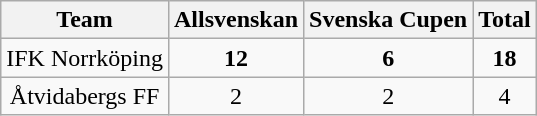<table class="wikitable" style="text-align:center;">
<tr>
<th>Team</th>
<th>Allsvenskan</th>
<th>Svenska Cupen</th>
<th>Total</th>
</tr>
<tr>
<td>IFK Norrköping</td>
<td><strong>12</strong></td>
<td><strong>6</strong></td>
<td><strong>18</strong></td>
</tr>
<tr>
<td>Åtvidabergs FF</td>
<td>2</td>
<td>2</td>
<td>4</td>
</tr>
</table>
